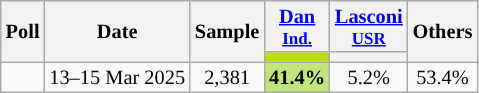<table class="wikitable sortable" style="text-align:center;font-size:85%;line-height:14px;">
<tr>
<th rowspan="2">Poll</th>
<th rowspan="2">Date</th>
<th rowspan="2" style="width:35px;">Sample</th>
<th class="unsortable" style="width:20px;"><a href='#'>Dan</a><br><small><a href='#'>Ind.</a></small></th>
<th class="unsortable" style="width:20px;"><a href='#'>Lasconi</a><br><small><a href='#'>USR</a></small></th>
<th rowspan="2">Others</th>
</tr>
<tr>
<th style="background:#BAE002; "></th>
<th style="background:"></th>
</tr>
<tr>
<td></td>
<td>13–15 Mar 2025</td>
<td>2,381</td>
<td style="background:#C2E47B"><strong>41.4%</strong></td>
<td>5.2%</td>
<td>53.4%</td>
</tr>
</table>
